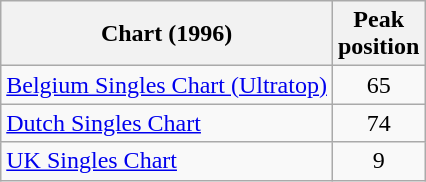<table class="wikitable sortable">
<tr>
<th>Chart (1996)</th>
<th>Peak<br>position</th>
</tr>
<tr>
<td><a href='#'>Belgium Singles Chart (Ultratop)</a></td>
<td style="text-align:center;">65</td>
</tr>
<tr>
<td><a href='#'>Dutch Singles Chart</a></td>
<td style="text-align:center;">74</td>
</tr>
<tr>
<td><a href='#'>UK Singles Chart</a></td>
<td style="text-align:center;">9</td>
</tr>
</table>
